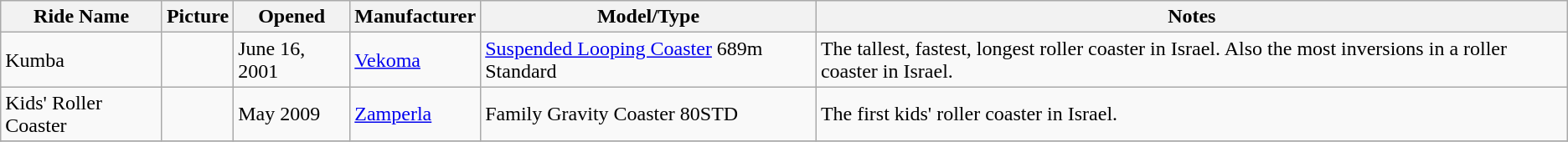<table class="wikitable sortable">
<tr>
<th>Ride Name</th>
<th>Picture</th>
<th>Opened</th>
<th>Manufacturer</th>
<th>Model/Type</th>
<th>Notes</th>
</tr>
<tr>
<td>Kumba</td>
<td></td>
<td>June 16, 2001</td>
<td><a href='#'>Vekoma</a></td>
<td><a href='#'>Suspended Looping Coaster</a> 689m Standard</td>
<td>The tallest, fastest, longest roller coaster in Israel. Also the most inversions in a roller coaster in Israel.</td>
</tr>
<tr>
<td>Kids' Roller Coaster</td>
<td></td>
<td>May 2009</td>
<td><a href='#'>Zamperla</a></td>
<td>Family Gravity Coaster 80STD</td>
<td>The first kids' roller coaster in Israel.</td>
</tr>
<tr>
</tr>
</table>
